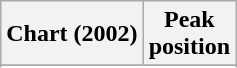<table class="wikitable sortable plainrowheaders" style="text-align:center">
<tr>
<th scope="col">Chart (2002)</th>
<th scope="col">Peak<br>position</th>
</tr>
<tr>
</tr>
<tr>
</tr>
<tr>
</tr>
</table>
